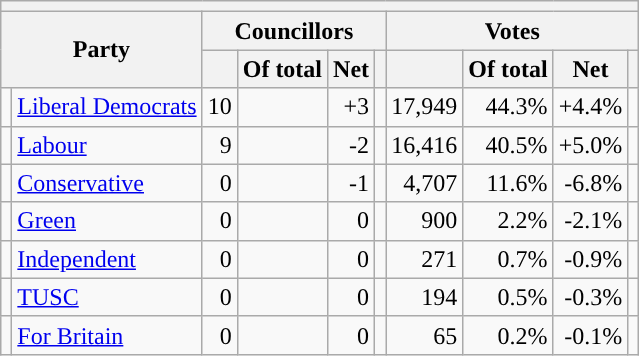<table class="wikitable sortable" style="text-align:center;">
<tr>
<th colspan="10"></th>
</tr>
<tr>
<th colspan="2" rowspan="2">Party</th>
<th colspan="4">Councillors</th>
<th colspan="4">Votes</th>
</tr>
<tr>
<th></th>
<th>Of total</th>
<th>Net</th>
<th class="unsortable"></th>
<th></th>
<th>Of total</th>
<th>Net</th>
<th class="unsortable"></th>
</tr>
<tr>
<td style="background:"></td>
<td style="text-align:left;"><a href='#'>Liberal Democrats</a></td>
<td style="text-align:right;">10</td>
<td style="text-align:right;"></td>
<td style="text-align:right;">+3</td>
<td data-sort-value=""></td>
<td style="text-align:right;">17,949</td>
<td style="text-align:right;">44.3%</td>
<td style="text-align:right;">+4.4%</td>
<td></td>
</tr>
<tr>
<td style="background:"></td>
<td style="text-align:left;"><a href='#'>Labour</a></td>
<td style="text-align:right;">9</td>
<td style="text-align:right;"></td>
<td style="text-align:right;">-2</td>
<td data-sort-value=""></td>
<td style="text-align:right;">16,416</td>
<td style="text-align:right;">40.5%</td>
<td style="text-align:right;">+5.0%</td>
<td></td>
</tr>
<tr>
<td style="background:"></td>
<td style="text-align:left;"><a href='#'>Conservative</a></td>
<td style="text-align:right;">0</td>
<td style="text-align:right;"></td>
<td style="text-align:right;">-1</td>
<td data-sort-value=""></td>
<td style="text-align:right;">4,707</td>
<td style="text-align:right;">11.6%</td>
<td style="text-align:right;">-6.8%</td>
<td></td>
</tr>
<tr>
<td style="background:"></td>
<td style="text-align:left;"><a href='#'>Green</a></td>
<td style="text-align:right;">0</td>
<td style="text-align:right;"></td>
<td style="text-align:right;">0</td>
<td data-sort-value=""></td>
<td style="text-align:right;">900</td>
<td style="text-align:right;">2.2%</td>
<td style="text-align:right;">-2.1%</td>
<td></td>
</tr>
<tr>
<td style="background:"></td>
<td style="text-align:left;"><a href='#'>Independent</a></td>
<td style="text-align:right;">0</td>
<td style="text-align:right;"></td>
<td style="text-align:right;">0</td>
<td data-sort-value=""></td>
<td style="text-align:right;">271</td>
<td style="text-align:right;">0.7%</td>
<td style="text-align:right;">-0.9%</td>
<td></td>
</tr>
<tr>
<td style="background:"></td>
<td style="text-align:left;"><a href='#'>TUSC</a></td>
<td style="text-align:right;">0</td>
<td style="text-align:right;"></td>
<td style="text-align:right;">0</td>
<td data-sort-value=""></td>
<td style="text-align:right;">194</td>
<td style="text-align:right;">0.5%</td>
<td style="text-align:right;">-0.3%</td>
<td></td>
</tr>
<tr>
<td style="background:"></td>
<td style="text-align:left;"><a href='#'>For Britain</a></td>
<td style="text-align:right;">0</td>
<td style="text-align:right;"></td>
<td style="text-align:right;">0</td>
<td data-sort-value=""></td>
<td style="text-align:right;">65</td>
<td style="text-align:right;">0.2%</td>
<td style="text-align:right;">-0.1%</td>
<td></td>
</tr>
</table>
